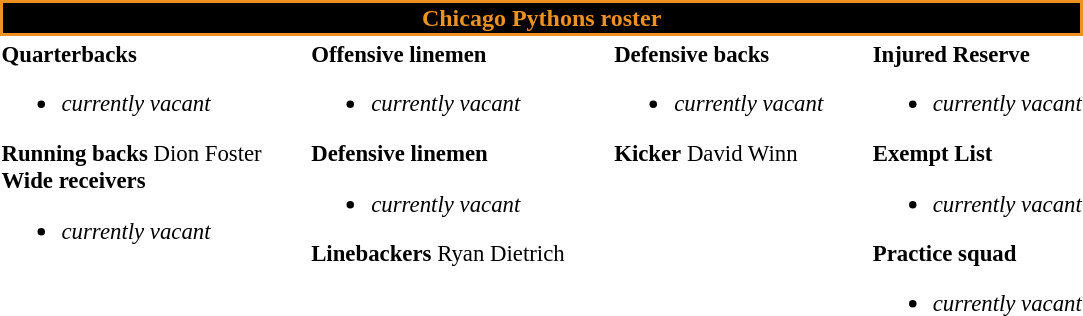<table class="toccolours" style="text-align: left;">
<tr>
<th colspan="7" style="background-color:black;  border:2px solid #ED9121; color:#ED9121; text-align:center;">Chicago Pythons roster</th>
</tr>
<tr>
<td style="font-size: 95%;vertical-align:top;"><strong>Quarterbacks</strong><br><ul><li><em>currently vacant</em></li></ul><strong>Running backs</strong>
Dion Foster<br><strong>Wide receivers</strong><ul><li><em>currently vacant</em></li></ul></td>
<td style="width: 25px;"></td>
<td style="font-size: 95%;vertical-align:top;"><strong>Offensive linemen</strong><br><ul><li><em>currently vacant</em></li></ul><strong>Defensive linemen</strong><ul><li><em>currently vacant</em></li></ul><strong>Linebackers</strong>
Ryan Dietrich</td>
<td style="width: 25px;"></td>
<td style="font-size: 95%;vertical-align:top;"><strong>Defensive backs</strong><br><ul><li><em>currently vacant</em></li></ul><strong>Kicker</strong>
David Winn</td>
<td style="width: 25px;"></td>
<td style="font-size: 95%;vertical-align:top;"><strong>Injured Reserve</strong><br><ul><li><em>currently vacant</em></li></ul><strong>Exempt List</strong><ul><li><em>currently vacant</em></li></ul><strong>Practice squad</strong><ul><li><em>currently vacant</em></li></ul></td>
</tr>
<tr>
</tr>
</table>
